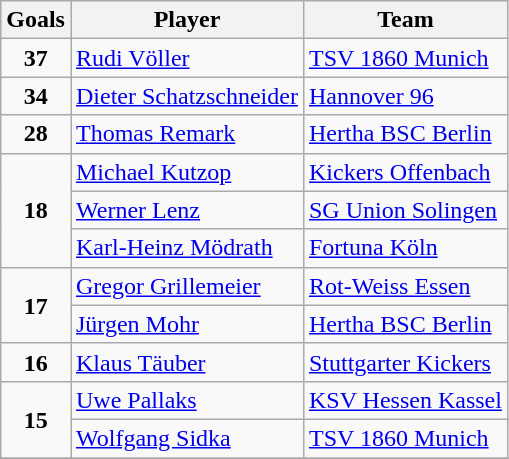<table class="wikitable">
<tr>
<th>Goals</th>
<th>Player</th>
<th>Team</th>
</tr>
<tr>
<td rowspan="1" align=center><strong>37</strong></td>
<td> <a href='#'>Rudi Völler</a></td>
<td><a href='#'>TSV 1860 Munich</a></td>
</tr>
<tr>
<td rowspan="1" align=center><strong>34</strong></td>
<td> <a href='#'>Dieter Schatzschneider</a></td>
<td><a href='#'>Hannover 96</a></td>
</tr>
<tr>
<td rowspan="1" align=center><strong>28</strong></td>
<td> <a href='#'>Thomas Remark</a></td>
<td><a href='#'>Hertha BSC Berlin</a></td>
</tr>
<tr>
<td rowspan="3" align=center><strong>18</strong></td>
<td> <a href='#'>Michael Kutzop</a></td>
<td><a href='#'>Kickers Offenbach</a></td>
</tr>
<tr>
<td> <a href='#'>Werner Lenz</a></td>
<td><a href='#'>SG Union Solingen</a></td>
</tr>
<tr>
<td> <a href='#'>Karl-Heinz Mödrath</a></td>
<td><a href='#'>Fortuna Köln</a></td>
</tr>
<tr>
<td rowspan="2" align=center><strong>17</strong></td>
<td> <a href='#'>Gregor Grillemeier</a></td>
<td><a href='#'>Rot-Weiss Essen</a></td>
</tr>
<tr>
<td> <a href='#'>Jürgen Mohr</a></td>
<td><a href='#'>Hertha BSC Berlin</a></td>
</tr>
<tr>
<td rowspan="1" align=center><strong>16</strong></td>
<td> <a href='#'>Klaus Täuber</a></td>
<td><a href='#'>Stuttgarter Kickers</a></td>
</tr>
<tr>
<td rowspan="2" align=center><strong>15</strong></td>
<td> <a href='#'>Uwe Pallaks</a></td>
<td><a href='#'>KSV Hessen Kassel</a></td>
</tr>
<tr>
<td> <a href='#'>Wolfgang Sidka</a></td>
<td><a href='#'>TSV 1860 Munich</a></td>
</tr>
<tr>
</tr>
</table>
